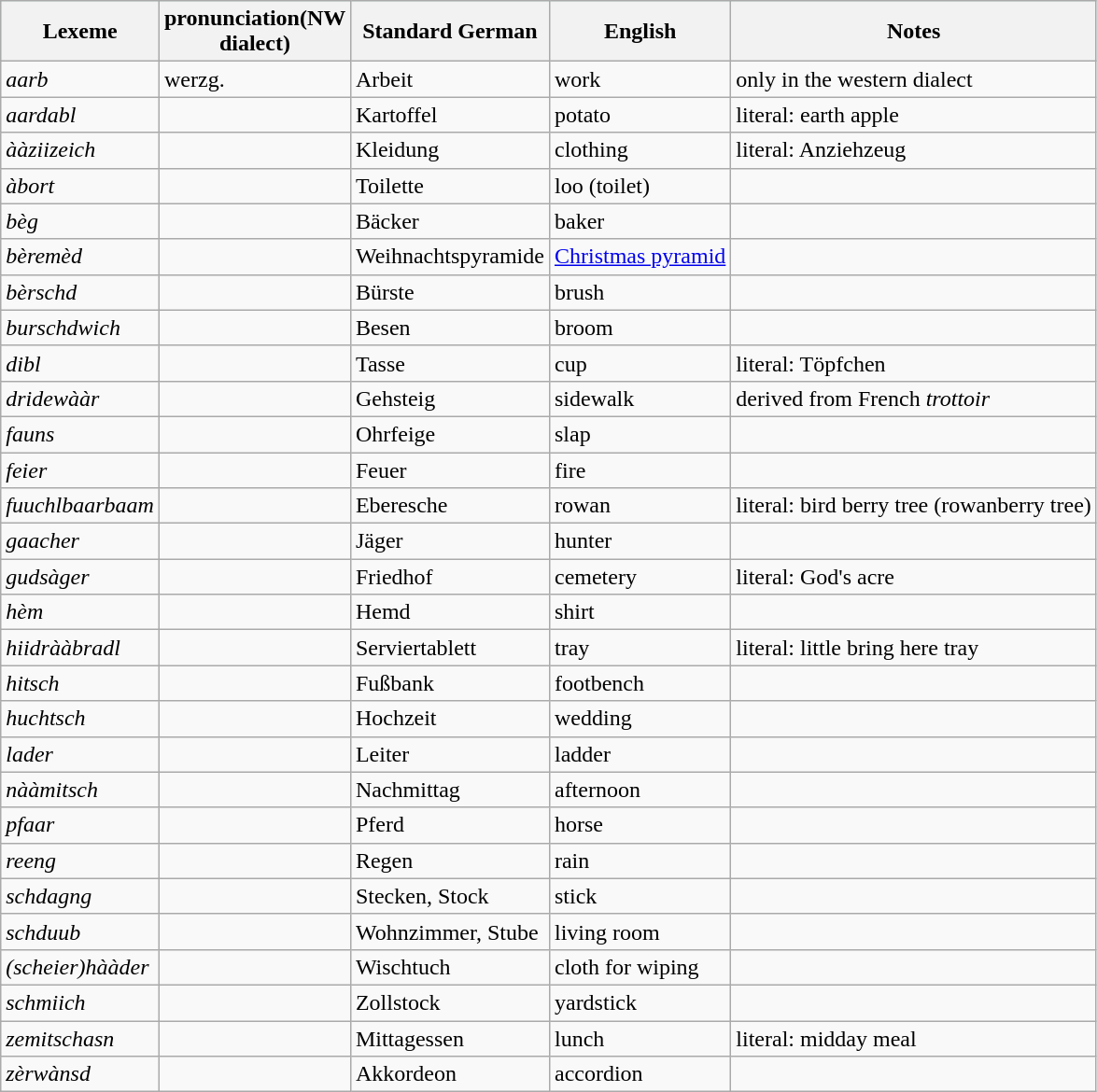<table class="wikitable">
<tr style="background:#c0f0f0;">
<th>Lexeme</th>
<th>pronunciation(NW dialect)</th>
<th>Standard German</th>
<th>English</th>
<th>Notes</th>
</tr>
<tr>
<td><em>aarb</em></td>
<td style="width:120px;">werzg. </td>
<td>Arbeit</td>
<td>work</td>
<td>only in the western dialect</td>
</tr>
<tr>
<td><em>aardabl</em></td>
<td></td>
<td>Kartoffel</td>
<td>potato</td>
<td>literal: earth apple</td>
</tr>
<tr>
<td><em>ààziizeich</em></td>
<td></td>
<td>Kleidung</td>
<td>clothing</td>
<td>literal: Anziehzeug</td>
</tr>
<tr>
<td><em>àbort</em></td>
<td></td>
<td>Toilette</td>
<td>loo (toilet)</td>
<td></td>
</tr>
<tr>
<td><em>bèg</em></td>
<td></td>
<td>Bäcker</td>
<td>baker</td>
<td></td>
</tr>
<tr>
<td><em>bèremèd</em></td>
<td></td>
<td>Weihnachtspyramide</td>
<td><a href='#'>Christmas pyramid</a></td>
<td></td>
</tr>
<tr>
<td><em>bèrschd</em></td>
<td></td>
<td>Bürste</td>
<td>brush</td>
<td></td>
</tr>
<tr>
<td><em>burschdwich</em></td>
<td></td>
<td>Besen</td>
<td>broom</td>
<td></td>
</tr>
<tr>
<td><em>dibl</em></td>
<td></td>
<td>Tasse</td>
<td>cup</td>
<td>literal: Töpfchen</td>
</tr>
<tr>
<td><em>dridewààr</em></td>
<td></td>
<td>Gehsteig</td>
<td>sidewalk</td>
<td>derived from French <em>trottoir</em></td>
</tr>
<tr>
<td><em>fauns</em></td>
<td></td>
<td>Ohrfeige</td>
<td>slap</td>
<td></td>
</tr>
<tr>
<td><em>feier</em></td>
<td></td>
<td>Feuer</td>
<td>fire</td>
<td></td>
</tr>
<tr>
<td><em>fuuchlbaarbaam</em></td>
<td></td>
<td>Eberesche</td>
<td>rowan</td>
<td>literal: bird berry tree (rowanberry tree)</td>
</tr>
<tr>
<td><em>gaacher</em></td>
<td></td>
<td>Jäger</td>
<td>hunter</td>
<td></td>
</tr>
<tr>
<td><em>gudsàger</em></td>
<td></td>
<td>Friedhof</td>
<td>cemetery</td>
<td>literal: God's acre</td>
</tr>
<tr>
<td><em>hèm</em></td>
<td></td>
<td>Hemd</td>
<td>shirt</td>
<td></td>
</tr>
<tr>
<td><em>hiidrààbradl</em></td>
<td></td>
<td>Serviertablett</td>
<td>tray</td>
<td>literal: little bring here tray</td>
</tr>
<tr>
<td><em>hitsch</em></td>
<td></td>
<td>Fußbank</td>
<td>footbench</td>
<td></td>
</tr>
<tr>
<td><em>huchtsch</em></td>
<td></td>
<td>Hochzeit</td>
<td>wedding</td>
<td></td>
</tr>
<tr>
<td><em>lader</em></td>
<td></td>
<td>Leiter</td>
<td>ladder</td>
<td></td>
</tr>
<tr>
<td><em>nààmitsch</em></td>
<td></td>
<td>Nachmittag</td>
<td>afternoon</td>
<td></td>
</tr>
<tr>
<td><em>pfaar</em></td>
<td></td>
<td>Pferd</td>
<td>horse</td>
<td></td>
</tr>
<tr>
<td><em>reeng</em></td>
<td></td>
<td>Regen</td>
<td>rain</td>
<td></td>
</tr>
<tr>
<td><em>schdagng</em></td>
<td></td>
<td>Stecken, Stock</td>
<td>stick</td>
<td></td>
</tr>
<tr>
<td><em>schduub</em></td>
<td></td>
<td>Wohnzimmer, Stube</td>
<td>living room</td>
<td></td>
</tr>
<tr>
<td><em>(scheier)hààder</em></td>
<td></td>
<td>Wischtuch</td>
<td>cloth for wiping</td>
<td></td>
</tr>
<tr>
<td><em>schmiich</em></td>
<td></td>
<td>Zollstock</td>
<td>yardstick</td>
<td></td>
</tr>
<tr>
<td><em>zemitschasn</em></td>
<td></td>
<td>Mittagessen</td>
<td>lunch</td>
<td>literal: midday meal</td>
</tr>
<tr>
<td><em>zèrwànsd</em></td>
<td></td>
<td>Akkordeon</td>
<td>accordion</td>
</tr>
</table>
